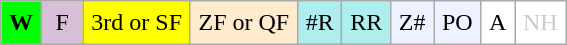<table border="1px" style="border-collapse:collapse; border-color:#aaa; margin-bottom:0.5em;" cellpadding=5 cellspacing=0>
<tr>
<td style="background:#00ff00"><strong>W</strong></td>
<td style="background:#D8BFD8"> F </td>
<td style="background:yellow">3rd or SF</td>
<td style="background:#ffebcd">ZF or QF</td>
<td style="background:#afeeee">#R</td>
<td style="background:#afeeee">RR</td>
<td style="background:#ecf2ff">Z#</td>
<td style="background:#ecf2ff">PO</td>
<td>A</td>
<td style=color:#ccc>NH</td>
</tr>
</table>
